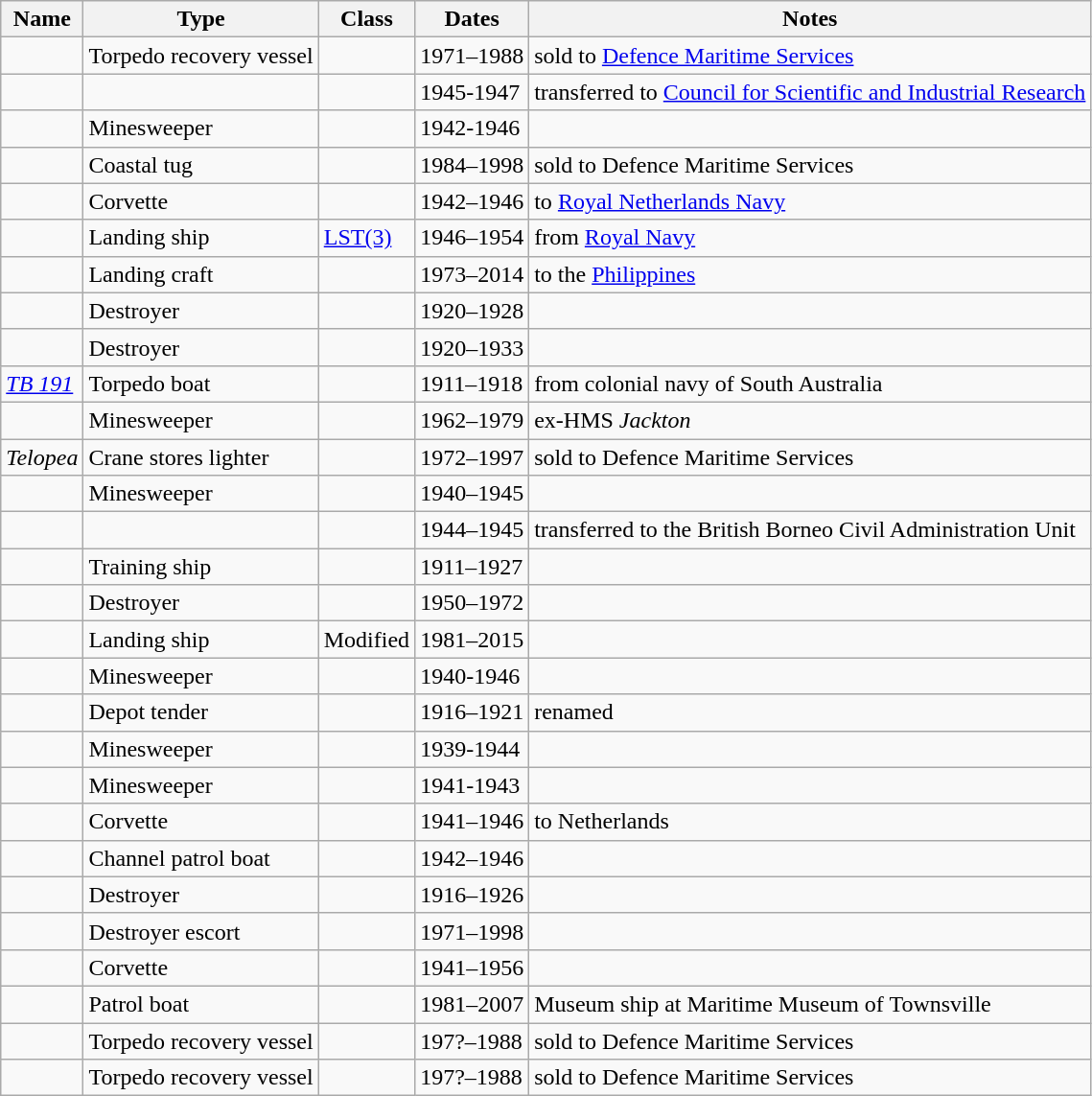<table class="wikitable sortable" border="1">
<tr>
<th>Name</th>
<th>Type</th>
<th>Class</th>
<th>Dates</th>
<th>Notes</th>
</tr>
<tr>
<td></td>
<td>Torpedo recovery vessel</td>
<td> </td>
<td>1971–1988</td>
<td>sold to <a href='#'>Defence Maritime Services</a></td>
</tr>
<tr>
<td></td>
<td> </td>
<td> </td>
<td>1945-1947</td>
<td>transferred to <a href='#'>Council for Scientific and Industrial Research</a></td>
</tr>
<tr>
<td></td>
<td>Minesweeper</td>
<td> </td>
<td>1942-1946</td>
<td> </td>
</tr>
<tr>
<td></td>
<td>Coastal tug</td>
<td> </td>
<td>1984–1998</td>
<td>sold to Defence Maritime Services</td>
</tr>
<tr>
<td></td>
<td>Corvette</td>
<td></td>
<td>1942–1946</td>
<td>to <a href='#'>Royal Netherlands Navy</a></td>
</tr>
<tr>
<td></td>
<td>Landing ship</td>
<td><a href='#'>LST(3)</a></td>
<td>1946–1954</td>
<td>from <a href='#'>Royal Navy</a></td>
</tr>
<tr>
<td></td>
<td>Landing craft</td>
<td></td>
<td>1973–2014</td>
<td>to the <a href='#'>Philippines</a></td>
</tr>
<tr>
<td></td>
<td>Destroyer</td>
<td></td>
<td>1920–1928</td>
<td> </td>
</tr>
<tr>
<td></td>
<td>Destroyer</td>
<td></td>
<td>1920–1933</td>
<td> </td>
</tr>
<tr>
<td><em><a href='#'>TB 191</a></em></td>
<td>Torpedo boat</td>
<td> </td>
<td>1911–1918</td>
<td>from colonial navy of South Australia</td>
</tr>
<tr>
<td></td>
<td>Minesweeper</td>
<td></td>
<td>1962–1979</td>
<td>ex-HMS <em>Jackton</em></td>
</tr>
<tr>
<td><em>Telopea</em></td>
<td>Crane stores lighter</td>
<td></td>
<td>1972–1997</td>
<td>sold to Defence Maritime Services</td>
</tr>
<tr>
<td></td>
<td>Minesweeper</td>
<td> </td>
<td>1940–1945</td>
<td> </td>
</tr>
<tr>
<td></td>
<td></td>
<td> </td>
<td>1944–1945</td>
<td>transferred to the British Borneo Civil Administration Unit</td>
</tr>
<tr>
<td></td>
<td>Training ship</td>
<td> </td>
<td>1911–1927</td>
<td> </td>
</tr>
<tr>
<td></td>
<td>Destroyer</td>
<td></td>
<td>1950–1972</td>
<td> </td>
</tr>
<tr>
<td></td>
<td>Landing ship</td>
<td>Modified </td>
<td>1981–2015</td>
<td> </td>
</tr>
<tr>
<td></td>
<td>Minesweeper</td>
<td> </td>
<td>1940-1946</td>
<td> </td>
</tr>
<tr>
<td></td>
<td>Depot tender</td>
<td> </td>
<td>1916–1921</td>
<td>renamed </td>
</tr>
<tr>
<td></td>
<td>Minesweeper</td>
<td> </td>
<td>1939-1944</td>
<td> </td>
</tr>
<tr>
<td></td>
<td>Minesweeper</td>
<td> </td>
<td>1941-1943</td>
<td> </td>
</tr>
<tr>
<td></td>
<td>Corvette</td>
<td></td>
<td>1941–1946</td>
<td>to Netherlands</td>
</tr>
<tr>
<td></td>
<td>Channel patrol boat</td>
<td> </td>
<td>1942–1946</td>
<td> </td>
</tr>
<tr>
<td></td>
<td>Destroyer</td>
<td></td>
<td>1916–1926</td>
<td> </td>
</tr>
<tr>
<td></td>
<td>Destroyer escort</td>
<td></td>
<td>1971–1998</td>
<td> </td>
</tr>
<tr>
<td></td>
<td>Corvette</td>
<td></td>
<td>1941–1956</td>
<td> </td>
</tr>
<tr>
<td></td>
<td>Patrol boat</td>
<td></td>
<td>1981–2007</td>
<td>Museum ship at Maritime Museum of Townsville</td>
</tr>
<tr>
<td></td>
<td>Torpedo recovery vessel</td>
<td> </td>
<td>197?–1988</td>
<td>sold to Defence Maritime Services</td>
</tr>
<tr>
<td></td>
<td>Torpedo recovery vessel</td>
<td> </td>
<td>197?–1988</td>
<td>sold to Defence Maritime Services</td>
</tr>
</table>
